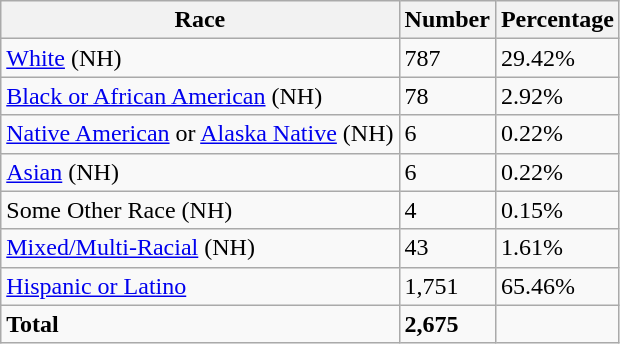<table class="wikitable">
<tr>
<th>Race</th>
<th>Number</th>
<th>Percentage</th>
</tr>
<tr>
<td><a href='#'>White</a> (NH)</td>
<td>787</td>
<td>29.42%</td>
</tr>
<tr>
<td><a href='#'>Black or African American</a> (NH)</td>
<td>78</td>
<td>2.92%</td>
</tr>
<tr>
<td><a href='#'>Native American</a> or <a href='#'>Alaska Native</a> (NH)</td>
<td>6</td>
<td>0.22%</td>
</tr>
<tr>
<td><a href='#'>Asian</a> (NH)</td>
<td>6</td>
<td>0.22%</td>
</tr>
<tr>
<td>Some Other Race (NH)</td>
<td>4</td>
<td>0.15%</td>
</tr>
<tr>
<td><a href='#'>Mixed/Multi-Racial</a> (NH)</td>
<td>43</td>
<td>1.61%</td>
</tr>
<tr>
<td><a href='#'>Hispanic or Latino</a></td>
<td>1,751</td>
<td>65.46%</td>
</tr>
<tr>
<td><strong>Total</strong></td>
<td><strong>2,675</strong></td>
<td></td>
</tr>
</table>
